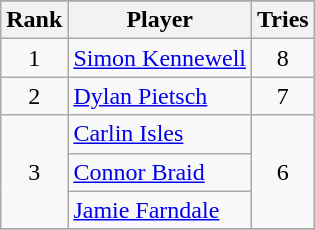<table class="wikitable sortable">
<tr>
</tr>
<tr>
<th>Rank</th>
<th>Player</th>
<th>Tries</th>
</tr>
<tr>
<td align=center>1</td>
<td> <a href='#'>Simon Kennewell</a></td>
<td align=center>8</td>
</tr>
<tr>
<td align=center>2</td>
<td> <a href='#'>Dylan Pietsch</a></td>
<td align=center>7</td>
</tr>
<tr>
<td align=center rowspan=3>3</td>
<td> <a href='#'>Carlin Isles</a></td>
<td align=center rowspan=3>6</td>
</tr>
<tr>
<td> <a href='#'>Connor Braid</a></td>
</tr>
<tr>
<td> <a href='#'>Jamie Farndale</a></td>
</tr>
<tr>
</tr>
</table>
